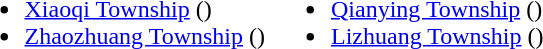<table>
<tr>
<td valign="top"><br><ul><li><a href='#'>Xiaoqi Township</a> ()</li><li><a href='#'>Zhaozhuang Township</a> ()</li></ul></td>
<td valign="top"><br><ul><li><a href='#'>Qianying Township</a> ()</li><li><a href='#'>Lizhuang Township</a> ()</li></ul></td>
</tr>
</table>
